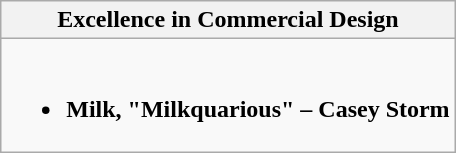<table class=wikitable style="width=100%">
<tr>
<th>Excellence in Commercial Design</th>
</tr>
<tr>
<td valign="top"><br><ul><li><strong>Milk, "Milkquarious" – Casey Storm</strong></li></ul></td>
</tr>
</table>
